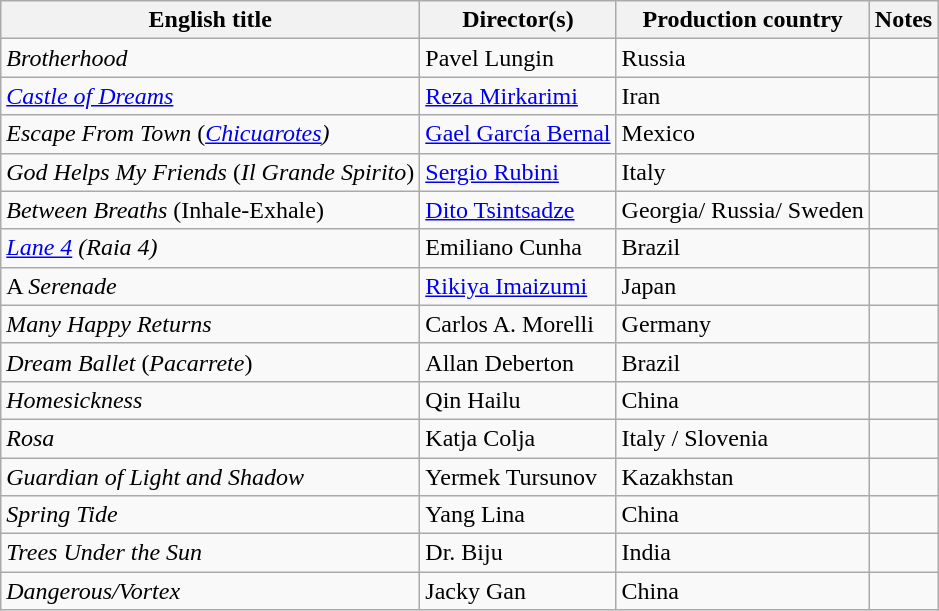<table class="wikitable sortable">
<tr>
<th>English title</th>
<th>Director(s)</th>
<th>Production country</th>
<th>Notes</th>
</tr>
<tr>
<td><em>Brotherhood</em></td>
<td>Pavel Lungin</td>
<td>Russia</td>
<td></td>
</tr>
<tr>
<td><em><a href='#'>Castle of Dreams</a></em></td>
<td><a href='#'>Reza Mirkarimi</a></td>
<td>Iran</td>
<td></td>
</tr>
<tr>
<td><em>Escape From Town</em> (<em><a href='#'>Chicuarotes</a>)</em></td>
<td><a href='#'>Gael García Bernal</a></td>
<td>Mexico</td>
<td></td>
</tr>
<tr>
<td><em>God Helps My Friends</em> (<em>Il Grande Spirito</em>)</td>
<td><a href='#'>Sergio Rubini</a></td>
<td>Italy</td>
<td></td>
</tr>
<tr>
<td><em>Between Breaths</em> (Inhale-Exhale)</td>
<td><a href='#'>Dito Tsintsadze</a></td>
<td>Georgia/ Russia/ Sweden</td>
<td></td>
</tr>
<tr>
<td><em><a href='#'>Lane 4</a> (Raia 4)</em></td>
<td>Emiliano Cunha</td>
<td>Brazil</td>
<td></td>
</tr>
<tr>
<td>A <em>Serenade</em></td>
<td><a href='#'>Rikiya Imaizumi</a></td>
<td>Japan</td>
<td></td>
</tr>
<tr>
<td><em>Many Happy Returns</em></td>
<td>Carlos A. Morelli</td>
<td>Germany</td>
<td></td>
</tr>
<tr>
<td><em>Dream Ballet</em> (<em>Pacarrete</em>)</td>
<td>Allan Deberton</td>
<td>Brazil</td>
<td></td>
</tr>
<tr>
<td><em>Homesickness</em></td>
<td>Qin Hailu</td>
<td>China</td>
<td></td>
</tr>
<tr>
<td><em>Rosa</em></td>
<td>Katja Colja</td>
<td>Italy / Slovenia</td>
<td></td>
</tr>
<tr>
<td><em>Guardian of Light and Shadow</em></td>
<td>Yermek Tursunov</td>
<td>Kazakhstan</td>
<td></td>
</tr>
<tr>
<td><em>Spring Tide</em></td>
<td>Yang Lina</td>
<td>China</td>
<td></td>
</tr>
<tr>
<td><em>Trees Under the Sun</em></td>
<td>Dr. Biju</td>
<td>India</td>
<td></td>
</tr>
<tr>
<td><em>Dangerous/Vortex</em></td>
<td>Jacky Gan</td>
<td>China</td>
<td></td>
</tr>
</table>
